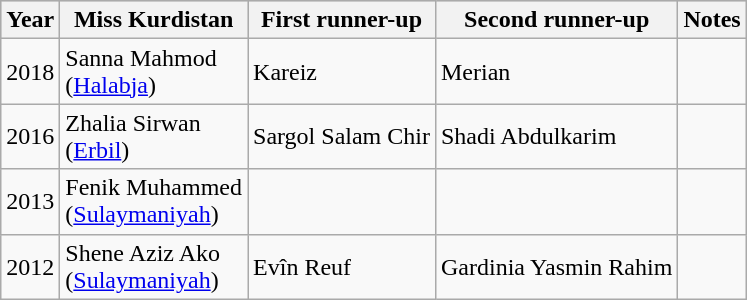<table class="sortable wikitable">
<tr bgcolor="#CCCCCC">
<th>Year</th>
<th>Miss Kurdistan</th>
<th>First runner-up</th>
<th>Second runner-up</th>
<th>Notes</th>
</tr>
<tr>
<td>2018</td>
<td>Sanna Mahmod<br>(<a href='#'>Halabja</a>)</td>
<td>Kareiz</td>
<td>Merian</td>
<td></td>
</tr>
<tr>
<td>2016</td>
<td>Zhalia Sirwan<br>(<a href='#'>Erbil</a>)</td>
<td>Sargol Salam Chir</td>
<td>Shadi Abdulkarim</td>
<td></td>
</tr>
<tr>
<td>2013</td>
<td>Fenik Muhammed<br>(<a href='#'>Sulaymaniyah</a>)</td>
<td></td>
<td></td>
<td></td>
</tr>
<tr>
<td>2012</td>
<td>Shene Aziz Ako<br>(<a href='#'>Sulaymaniyah</a>)</td>
<td>Evîn Reuf</td>
<td>Gardinia Yasmin Rahim</td>
<td></td>
</tr>
</table>
